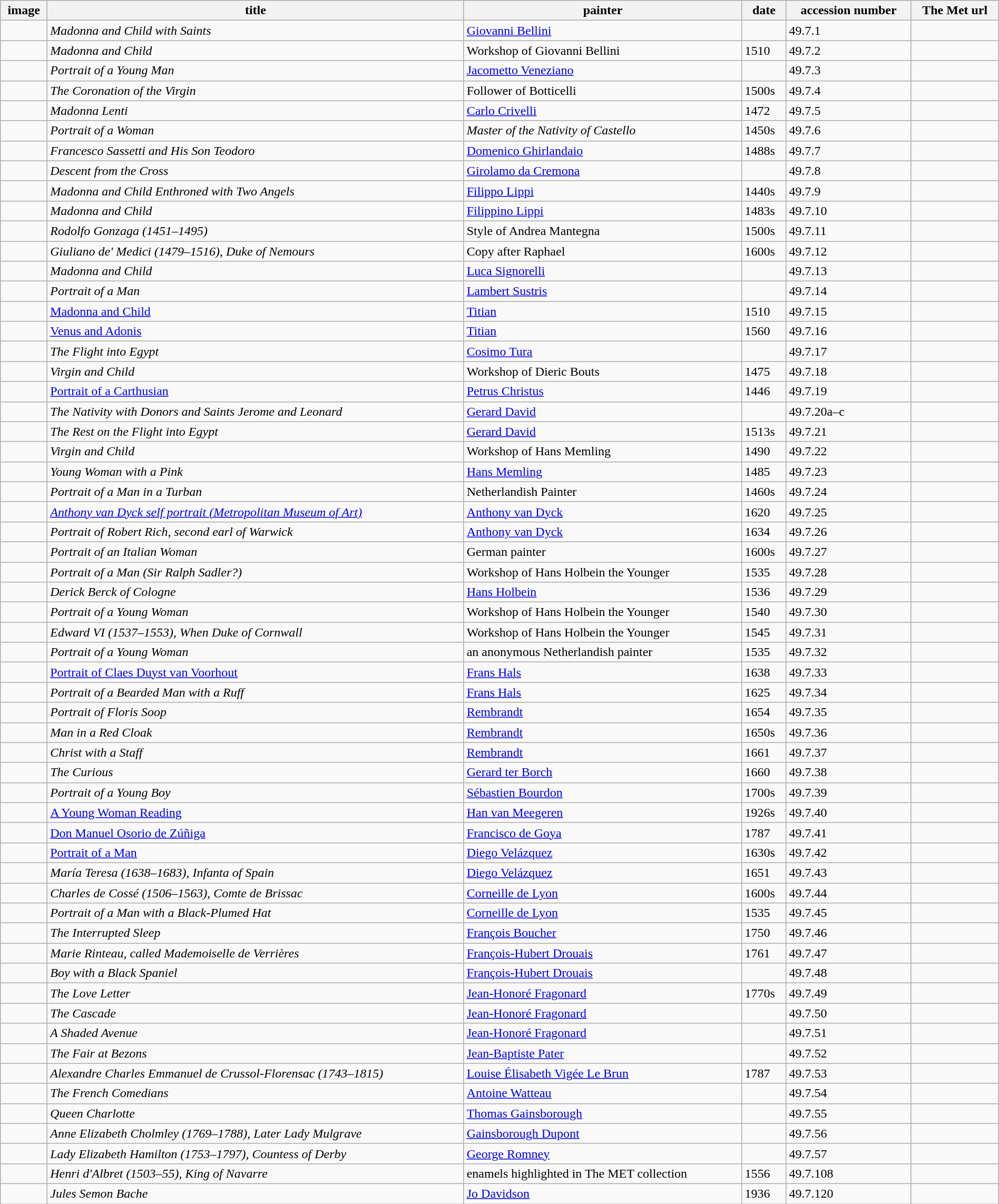<table class='wikitable sortable' style="width:100%">
<tr>
<th>image</th>
<th>title</th>
<th>painter</th>
<th>date</th>
<th>accession number</th>
<th>The Met url</th>
</tr>
<tr>
<td></td>
<td><em>Madonna and Child with Saints</em></td>
<td><a href='#'>Giovanni Bellini</a></td>
<td></td>
<td>49.7.1</td>
<td></td>
</tr>
<tr>
<td></td>
<td><em>Madonna and Child</em></td>
<td>Workshop of Giovanni Bellini</td>
<td>1510</td>
<td>49.7.2</td>
<td></td>
</tr>
<tr>
<td></td>
<td><em>Portrait of a Young Man</em></td>
<td><a href='#'>Jacometto Veneziano</a></td>
<td></td>
<td>49.7.3</td>
<td></td>
</tr>
<tr>
<td></td>
<td><em>The Coronation of the Virgin</em></td>
<td>Follower of Botticelli</td>
<td>1500s</td>
<td>49.7.4</td>
<td></td>
</tr>
<tr>
<td></td>
<td><em>Madonna Lenti</em></td>
<td><a href='#'>Carlo Crivelli</a></td>
<td>1472</td>
<td>49.7.5</td>
<td></td>
</tr>
<tr>
<td></td>
<td><em>Portrait of a Woman</em></td>
<td><em>Master of the Nativity of Castello</em></td>
<td>1450s</td>
<td>49.7.6</td>
<td></td>
</tr>
<tr>
<td></td>
<td><em>Francesco Sassetti and His Son Teodoro</em></td>
<td><a href='#'>Domenico Ghirlandaio</a></td>
<td>1488s</td>
<td>49.7.7</td>
<td></td>
</tr>
<tr>
<td></td>
<td><em>Descent from the Cross</em></td>
<td><a href='#'>Girolamo da Cremona</a></td>
<td></td>
<td>49.7.8</td>
<td></td>
</tr>
<tr>
<td></td>
<td><em>Madonna and Child Enthroned with Two Angels</em></td>
<td><a href='#'>Filippo Lippi</a></td>
<td>1440s</td>
<td>49.7.9</td>
<td></td>
</tr>
<tr>
<td></td>
<td><em>Madonna and Child</em></td>
<td><a href='#'>Filippino Lippi</a></td>
<td>1483s</td>
<td>49.7.10</td>
<td></td>
</tr>
<tr>
<td></td>
<td><em>Rodolfo Gonzaga (1451–1495)</em></td>
<td>Style of Andrea Mantegna</td>
<td>1500s</td>
<td>49.7.11</td>
<td></td>
</tr>
<tr>
<td></td>
<td><em>Giuliano de' Medici (1479–1516), Duke of Nemours</em></td>
<td>Copy after Raphael</td>
<td>1600s</td>
<td>49.7.12</td>
<td></td>
</tr>
<tr>
<td></td>
<td><em>Madonna and Child</em></td>
<td><a href='#'>Luca Signorelli</a></td>
<td></td>
<td>49.7.13</td>
<td></td>
</tr>
<tr>
<td></td>
<td><em>Portrait of a Man</em></td>
<td><a href='#'>Lambert Sustris</a></td>
<td></td>
<td>49.7.14</td>
<td></td>
</tr>
<tr>
<td></td>
<td><a href='#'>Madonna and Child</a></td>
<td><a href='#'>Titian</a></td>
<td>1510</td>
<td>49.7.15</td>
<td></td>
</tr>
<tr>
<td></td>
<td><a href='#'>Venus and Adonis</a></td>
<td><a href='#'>Titian</a></td>
<td>1560</td>
<td>49.7.16</td>
<td></td>
</tr>
<tr>
<td></td>
<td><em>The Flight into Egypt</em></td>
<td><a href='#'>Cosimo Tura</a></td>
<td></td>
<td>49.7.17</td>
<td></td>
</tr>
<tr>
<td></td>
<td><em>Virgin and Child</em></td>
<td>Workshop of Dieric Bouts</td>
<td>1475</td>
<td>49.7.18</td>
<td></td>
</tr>
<tr>
<td></td>
<td><a href='#'>Portrait of a Carthusian</a></td>
<td><a href='#'>Petrus Christus</a></td>
<td>1446</td>
<td>49.7.19</td>
<td></td>
</tr>
<tr>
<td></td>
<td><em>The Nativity with Donors and Saints Jerome and Leonard</em></td>
<td><a href='#'>Gerard David</a></td>
<td></td>
<td>49.7.20a–c</td>
<td></td>
</tr>
<tr>
<td></td>
<td><em>The Rest on the Flight into Egypt</em></td>
<td><a href='#'>Gerard David</a></td>
<td>1513s</td>
<td>49.7.21</td>
<td></td>
</tr>
<tr>
<td></td>
<td><em>Virgin and Child</em></td>
<td>Workshop of Hans Memling</td>
<td>1490</td>
<td>49.7.22</td>
<td></td>
</tr>
<tr>
<td></td>
<td><em>Young Woman with a Pink</em></td>
<td><a href='#'>Hans Memling</a></td>
<td>1485</td>
<td>49.7.23</td>
<td></td>
</tr>
<tr>
<td></td>
<td><em>Portrait of a Man in a Turban</em></td>
<td>Netherlandish Painter</td>
<td>1460s</td>
<td>49.7.24</td>
<td></td>
</tr>
<tr>
<td></td>
<td><em><a href='#'>Anthony van Dyck self portrait (Metropolitan Museum of Art)</a></em></td>
<td><a href='#'>Anthony van Dyck</a></td>
<td>1620</td>
<td>49.7.25</td>
<td></td>
</tr>
<tr>
<td></td>
<td><em>Portrait of Robert Rich, second earl of Warwick</em></td>
<td><a href='#'>Anthony van Dyck</a></td>
<td>1634</td>
<td>49.7.26</td>
<td></td>
</tr>
<tr>
<td></td>
<td><em>Portrait of an Italian Woman</em></td>
<td>German painter</td>
<td>1600s</td>
<td>49.7.27</td>
<td></td>
</tr>
<tr>
<td></td>
<td><em>Portrait of a Man (Sir Ralph Sadler?)</em></td>
<td>Workshop of Hans Holbein the Younger</td>
<td>1535</td>
<td>49.7.28</td>
<td></td>
</tr>
<tr>
<td></td>
<td><em>Derick Berck of Cologne</em></td>
<td><a href='#'>Hans Holbein</a></td>
<td>1536</td>
<td>49.7.29</td>
<td></td>
</tr>
<tr>
<td></td>
<td><em>Portrait of a Young Woman</em></td>
<td>Workshop of Hans Holbein the Younger</td>
<td>1540</td>
<td>49.7.30</td>
<td></td>
</tr>
<tr>
<td></td>
<td><em>Edward VI (1537–1553), When Duke of Cornwall</em></td>
<td>Workshop of Hans Holbein the Younger</td>
<td>1545</td>
<td>49.7.31</td>
<td></td>
</tr>
<tr>
<td></td>
<td><em>Portrait of a Young Woman</em></td>
<td>an anonymous Netherlandish painter</td>
<td>1535</td>
<td>49.7.32</td>
<td></td>
</tr>
<tr>
<td></td>
<td><a href='#'>Portrait of Claes Duyst van Voorhout</a></td>
<td><a href='#'>Frans Hals</a></td>
<td>1638</td>
<td>49.7.33</td>
<td></td>
</tr>
<tr>
<td></td>
<td><em>Portrait of a Bearded Man with a Ruff</em></td>
<td><a href='#'>Frans Hals</a></td>
<td>1625</td>
<td>49.7.34</td>
<td></td>
</tr>
<tr>
<td></td>
<td><em>Portrait of Floris Soop</em></td>
<td><a href='#'>Rembrandt</a></td>
<td>1654</td>
<td>49.7.35</td>
<td></td>
</tr>
<tr>
<td></td>
<td><em>Man in a Red Cloak</em></td>
<td><a href='#'>Rembrandt</a></td>
<td>1650s</td>
<td>49.7.36</td>
<td></td>
</tr>
<tr>
<td></td>
<td><em>Christ with a Staff</em></td>
<td><a href='#'>Rembrandt</a></td>
<td>1661</td>
<td>49.7.37</td>
<td></td>
</tr>
<tr>
<td></td>
<td><em>The Curious</em></td>
<td><a href='#'>Gerard ter Borch</a></td>
<td>1660</td>
<td>49.7.38</td>
<td></td>
</tr>
<tr>
<td></td>
<td><em>Portrait of a Young Boy</em></td>
<td><a href='#'>Sébastien Bourdon</a></td>
<td>1700s</td>
<td>49.7.39</td>
<td></td>
</tr>
<tr>
<td></td>
<td><a href='#'>A Young Woman Reading</a></td>
<td><a href='#'>Han van Meegeren</a></td>
<td>1926s</td>
<td>49.7.40</td>
<td></td>
</tr>
<tr>
<td></td>
<td><a href='#'>Don Manuel Osorio de Zúñiga</a></td>
<td><a href='#'>Francisco de Goya</a></td>
<td>1787</td>
<td>49.7.41</td>
<td></td>
</tr>
<tr>
<td></td>
<td><a href='#'>Portrait of a Man</a></td>
<td><a href='#'>Diego Velázquez</a></td>
<td>1630s</td>
<td>49.7.42</td>
<td></td>
</tr>
<tr>
<td></td>
<td><em>María Teresa (1638–1683), Infanta of Spain</em></td>
<td><a href='#'>Diego Velázquez</a></td>
<td>1651</td>
<td>49.7.43</td>
<td></td>
</tr>
<tr>
<td></td>
<td><em>Charles de Cossé (1506–1563), Comte de Brissac</em></td>
<td><a href='#'>Corneille de Lyon</a></td>
<td>1600s</td>
<td>49.7.44</td>
<td></td>
</tr>
<tr>
<td></td>
<td><em>Portrait of a Man with a Black-Plumed Hat</em></td>
<td><a href='#'>Corneille de Lyon</a></td>
<td>1535</td>
<td>49.7.45</td>
<td></td>
</tr>
<tr>
<td></td>
<td><em>The Interrupted Sleep</em></td>
<td><a href='#'>François Boucher</a></td>
<td>1750</td>
<td>49.7.46</td>
<td></td>
</tr>
<tr>
<td></td>
<td><em>Marie Rinteau, called Mademoiselle de Verrières</em></td>
<td><a href='#'>François-Hubert Drouais</a></td>
<td>1761</td>
<td>49.7.47</td>
<td></td>
</tr>
<tr>
<td></td>
<td><em>Boy with a Black Spaniel</em></td>
<td><a href='#'>François-Hubert Drouais</a></td>
<td></td>
<td>49.7.48</td>
<td></td>
</tr>
<tr>
<td></td>
<td><em>The Love Letter</em></td>
<td><a href='#'>Jean-Honoré Fragonard</a></td>
<td>1770s</td>
<td>49.7.49</td>
<td></td>
</tr>
<tr>
<td></td>
<td><em>The Cascade</em></td>
<td><a href='#'>Jean-Honoré Fragonard</a></td>
<td></td>
<td>49.7.50</td>
<td></td>
</tr>
<tr>
<td></td>
<td><em>A Shaded Avenue</em></td>
<td><a href='#'>Jean-Honoré Fragonard</a></td>
<td></td>
<td>49.7.51</td>
<td></td>
</tr>
<tr>
<td></td>
<td><em>The Fair at Bezons</em></td>
<td><a href='#'>Jean-Baptiste Pater</a></td>
<td></td>
<td>49.7.52</td>
<td></td>
</tr>
<tr>
<td></td>
<td><em>Alexandre Charles Emmanuel de Crussol-Florensac (1743–1815)</em></td>
<td><a href='#'>Louise Élisabeth Vigée Le Brun</a></td>
<td>1787</td>
<td>49.7.53</td>
<td></td>
</tr>
<tr>
<td></td>
<td><em>The French Comedians</em></td>
<td><a href='#'>Antoine Watteau</a></td>
<td></td>
<td>49.7.54</td>
<td></td>
</tr>
<tr>
<td></td>
<td><em>Queen Charlotte</em></td>
<td><a href='#'>Thomas Gainsborough</a></td>
<td></td>
<td>49.7.55</td>
<td></td>
</tr>
<tr>
<td></td>
<td><em>Anne Elizabeth Cholmley (1769–1788), Later Lady Mulgrave</em></td>
<td><a href='#'>Gainsborough Dupont</a></td>
<td></td>
<td>49.7.56</td>
<td></td>
</tr>
<tr>
<td></td>
<td><em>Lady Elizabeth Hamilton (1753–1797), Countess of Derby</em></td>
<td><a href='#'>George Romney</a></td>
<td></td>
<td>49.7.57</td>
<td></td>
</tr>
<tr>
<td></td>
<td><em>Henri d'Albret (1503–55), King of Navarre</em></td>
<td>enamels highlighted in The MET collection</td>
<td>1556</td>
<td>49.7.108</td>
<td></td>
</tr>
<tr>
<td></td>
<td><em>Jules Semon Bache</em></td>
<td><a href='#'>Jo Davidson</a></td>
<td>1936</td>
<td>49.7.120</td>
<td></td>
</tr>
</table>
